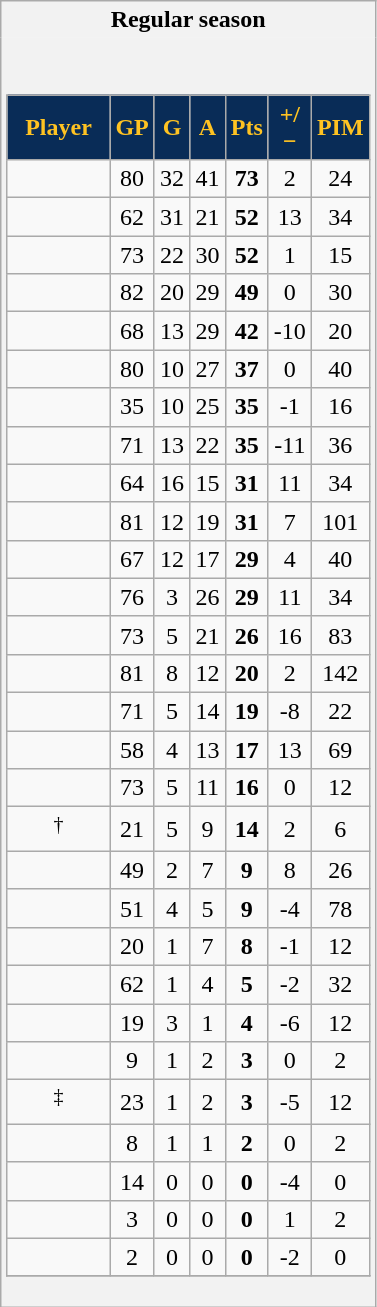<table class="wikitable" style="border: 1px solid #aaa;">
<tr>
<th style="border: 0;">Regular season</th>
</tr>
<tr>
<td style="background: #f2f2f2; border: 0; text-align: center;"><br><table class="wikitable sortable" width="100%">
<tr align=center>
<th style="background:#092c57;color:#ffc322;" width="40%">Player</th>
<th style="background:#092c57;color:#ffc322;" width="10%">GP</th>
<th style="background:#092c57;color:#ffc322;" width="10%">G</th>
<th style="background:#092c57;color:#ffc322;" width="10%">A</th>
<th style="background:#092c57;color:#ffc322;" width="10%">Pts</th>
<th style="background:#092c57;color:#ffc322;" width="10%">+/−</th>
<th style="background:#092c57;color:#ffc322;" width="10%">PIM</th>
</tr>
<tr align=center>
<td></td>
<td>80</td>
<td>32</td>
<td>41</td>
<td><strong>73</strong></td>
<td>2</td>
<td>24</td>
</tr>
<tr align=center>
<td></td>
<td>62</td>
<td>31</td>
<td>21</td>
<td><strong>52</strong></td>
<td>13</td>
<td>34</td>
</tr>
<tr align=center>
<td></td>
<td>73</td>
<td>22</td>
<td>30</td>
<td><strong>52</strong></td>
<td>1</td>
<td>15</td>
</tr>
<tr align=center>
<td></td>
<td>82</td>
<td>20</td>
<td>29</td>
<td><strong>49</strong></td>
<td>0</td>
<td>30</td>
</tr>
<tr align=center>
<td></td>
<td>68</td>
<td>13</td>
<td>29</td>
<td><strong>42</strong></td>
<td>-10</td>
<td>20</td>
</tr>
<tr align=center>
<td></td>
<td>80</td>
<td>10</td>
<td>27</td>
<td><strong>37</strong></td>
<td>0</td>
<td>40</td>
</tr>
<tr align=center>
<td></td>
<td>35</td>
<td>10</td>
<td>25</td>
<td><strong>35</strong></td>
<td>-1</td>
<td>16</td>
</tr>
<tr align=center>
<td></td>
<td>71</td>
<td>13</td>
<td>22</td>
<td><strong>35</strong></td>
<td>-11</td>
<td>36</td>
</tr>
<tr align=center>
<td></td>
<td>64</td>
<td>16</td>
<td>15</td>
<td><strong>31</strong></td>
<td>11</td>
<td>34</td>
</tr>
<tr align=center>
<td></td>
<td>81</td>
<td>12</td>
<td>19</td>
<td><strong>31</strong></td>
<td>7</td>
<td>101</td>
</tr>
<tr align=center>
<td></td>
<td>67</td>
<td>12</td>
<td>17</td>
<td><strong>29</strong></td>
<td>4</td>
<td>40</td>
</tr>
<tr align=center>
<td></td>
<td>76</td>
<td>3</td>
<td>26</td>
<td><strong>29</strong></td>
<td>11</td>
<td>34</td>
</tr>
<tr align=center>
<td></td>
<td>73</td>
<td>5</td>
<td>21</td>
<td><strong>26</strong></td>
<td>16</td>
<td>83</td>
</tr>
<tr align=center>
<td></td>
<td>81</td>
<td>8</td>
<td>12</td>
<td><strong>20</strong></td>
<td>2</td>
<td>142</td>
</tr>
<tr align=center>
<td></td>
<td>71</td>
<td>5</td>
<td>14</td>
<td><strong>19</strong></td>
<td>-8</td>
<td>22</td>
</tr>
<tr align=center>
<td></td>
<td>58</td>
<td>4</td>
<td>13</td>
<td><strong>17</strong></td>
<td>13</td>
<td>69</td>
</tr>
<tr align=center>
<td></td>
<td>73</td>
<td>5</td>
<td>11</td>
<td><strong>16</strong></td>
<td>0</td>
<td>12</td>
</tr>
<tr align=center>
<td><sup>†</sup></td>
<td>21</td>
<td>5</td>
<td>9</td>
<td><strong>14</strong></td>
<td>2</td>
<td>6</td>
</tr>
<tr align=center>
<td></td>
<td>49</td>
<td>2</td>
<td>7</td>
<td><strong>9</strong></td>
<td>8</td>
<td>26</td>
</tr>
<tr align=center>
<td></td>
<td>51</td>
<td>4</td>
<td>5</td>
<td><strong>9</strong></td>
<td>-4</td>
<td>78</td>
</tr>
<tr align=center>
<td></td>
<td>20</td>
<td>1</td>
<td>7</td>
<td><strong>8</strong></td>
<td>-1</td>
<td>12</td>
</tr>
<tr align=center>
<td></td>
<td>62</td>
<td>1</td>
<td>4</td>
<td><strong>5</strong></td>
<td>-2</td>
<td>32</td>
</tr>
<tr align=center>
<td></td>
<td>19</td>
<td>3</td>
<td>1</td>
<td><strong>4</strong></td>
<td>-6</td>
<td>12</td>
</tr>
<tr align=center>
<td></td>
<td>9</td>
<td>1</td>
<td>2</td>
<td><strong>3</strong></td>
<td>0</td>
<td>2</td>
</tr>
<tr align=center>
<td><sup>‡</sup></td>
<td>23</td>
<td>1</td>
<td>2</td>
<td><strong>3</strong></td>
<td>-5</td>
<td>12</td>
</tr>
<tr align=center>
<td></td>
<td>8</td>
<td>1</td>
<td>1</td>
<td><strong>2</strong></td>
<td>0</td>
<td>2</td>
</tr>
<tr align=center>
<td></td>
<td>14</td>
<td>0</td>
<td>0</td>
<td><strong>0</strong></td>
<td>-4</td>
<td>0</td>
</tr>
<tr align=center>
<td></td>
<td>3</td>
<td>0</td>
<td>0</td>
<td><strong>0</strong></td>
<td>1</td>
<td>2</td>
</tr>
<tr align=center>
<td></td>
<td>2</td>
<td>0</td>
<td>0</td>
<td><strong>0</strong></td>
<td>-2</td>
<td>0</td>
</tr>
<tr>
</tr>
</table>
</td>
</tr>
</table>
